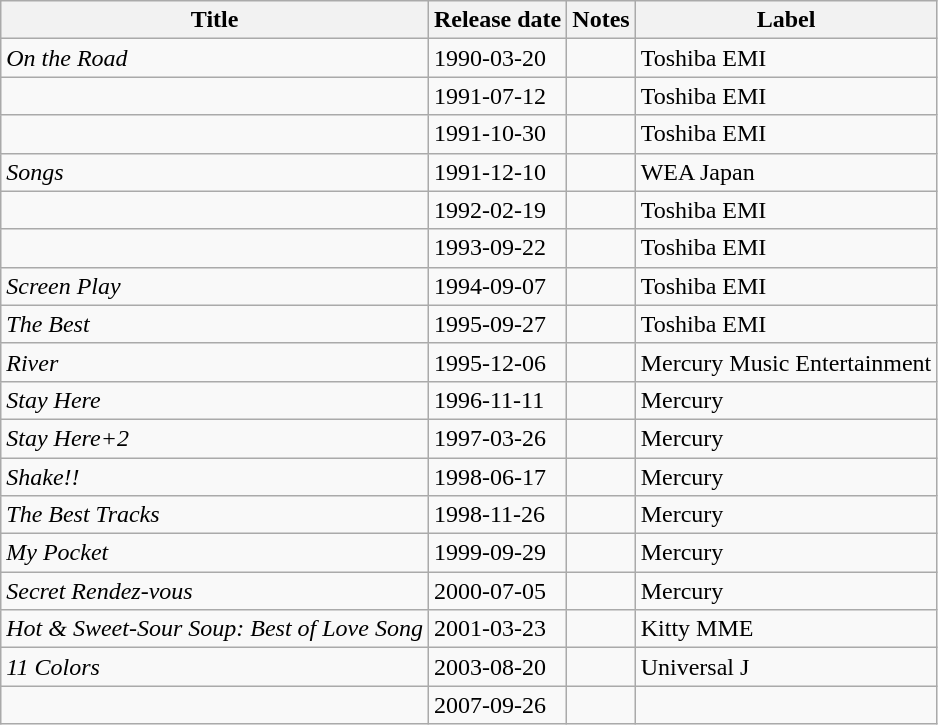<table class="wikitable">
<tr>
<th>Title</th>
<th>Release date</th>
<th>Notes</th>
<th>Label</th>
</tr>
<tr>
<td><em>On the Road</em></td>
<td>1990-03-20</td>
<td></td>
<td>Toshiba EMI</td>
</tr>
<tr>
<td></td>
<td>1991-07-12</td>
<td></td>
<td>Toshiba EMI</td>
</tr>
<tr>
<td></td>
<td>1991-10-30</td>
<td></td>
<td>Toshiba EMI</td>
</tr>
<tr>
<td><em>Songs</em></td>
<td>1991-12-10</td>
<td></td>
<td>WEA Japan</td>
</tr>
<tr>
<td></td>
<td>1992-02-19</td>
<td></td>
<td>Toshiba EMI</td>
</tr>
<tr>
<td></td>
<td>1993-09-22</td>
<td></td>
<td>Toshiba EMI</td>
</tr>
<tr>
<td><em>Screen Play</em></td>
<td>1994-09-07</td>
<td></td>
<td>Toshiba EMI</td>
</tr>
<tr>
<td><em>The Best</em></td>
<td>1995-09-27</td>
<td></td>
<td>Toshiba EMI</td>
</tr>
<tr>
<td><em>River</em></td>
<td>1995-12-06</td>
<td></td>
<td>Mercury Music Entertainment</td>
</tr>
<tr>
<td><em>Stay Here</em></td>
<td>1996-11-11</td>
<td></td>
<td>Mercury</td>
</tr>
<tr>
<td><em>Stay Here+2</em></td>
<td>1997-03-26</td>
<td></td>
<td>Mercury</td>
</tr>
<tr>
<td><em>Shake!!</em></td>
<td>1998-06-17</td>
<td></td>
<td>Mercury</td>
</tr>
<tr>
<td><em>The Best Tracks</em></td>
<td>1998-11-26</td>
<td></td>
<td>Mercury</td>
</tr>
<tr>
<td><em>My Pocket</em></td>
<td>1999-09-29</td>
<td></td>
<td>Mercury</td>
</tr>
<tr>
<td><em>Secret Rendez-vous</em></td>
<td>2000-07-05</td>
<td></td>
<td>Mercury</td>
</tr>
<tr>
<td><em>Hot & Sweet-Sour Soup: Best of Love Song</em></td>
<td>2001-03-23</td>
<td></td>
<td>Kitty MME</td>
</tr>
<tr>
<td><em>11 Colors</em></td>
<td>2003-08-20</td>
<td></td>
<td>Universal J</td>
</tr>
<tr>
<td></td>
<td>2007-09-26</td>
<td></td>
<td></td>
</tr>
</table>
